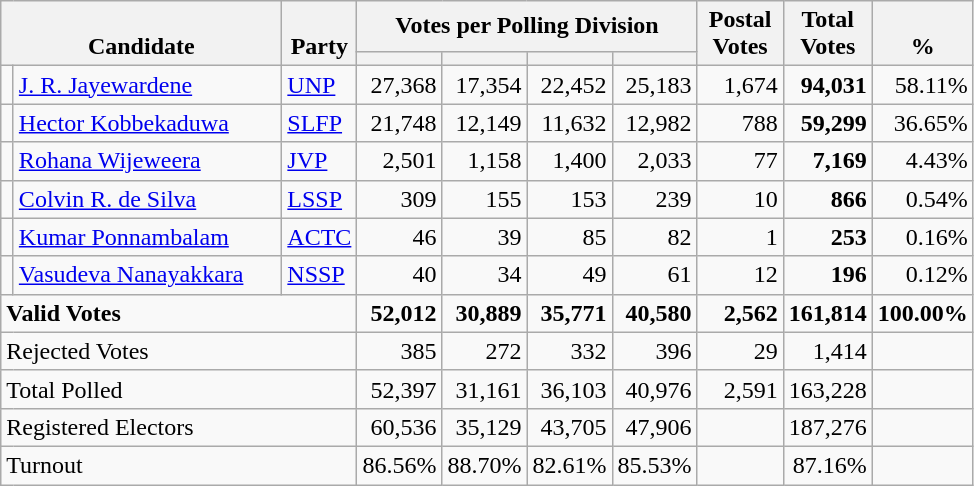<table class="wikitable" border="1" style="text-align:right;">
<tr>
<th align=left valign=bottom rowspan=2 colspan=2 width="180">Candidate</th>
<th align=left valign=bottom rowspan=2 width="40">Party</th>
<th colspan=4>Votes per Polling Division</th>
<th align=center valign=bottom rowspan=2 width="50">Postal<br>Votes</th>
<th align=center valign=bottom rowspan=2 width="50">Total Votes</th>
<th align=center valign=bottom rowspan=2 width="50">%</th>
</tr>
<tr>
<th></th>
<th></th>
<th></th>
<th></th>
</tr>
<tr>
<td bgcolor=></td>
<td align=left><a href='#'>J. R. Jayewardene</a></td>
<td align=left><a href='#'>UNP</a></td>
<td>27,368</td>
<td>17,354</td>
<td>22,452</td>
<td>25,183</td>
<td>1,674</td>
<td><strong>94,031</strong></td>
<td>58.11%</td>
</tr>
<tr>
<td bgcolor=></td>
<td align=left><a href='#'>Hector Kobbekaduwa</a></td>
<td align=left><a href='#'>SLFP</a></td>
<td>21,748</td>
<td>12,149</td>
<td>11,632</td>
<td>12,982</td>
<td>788</td>
<td><strong>59,299</strong></td>
<td>36.65%</td>
</tr>
<tr>
<td bgcolor=></td>
<td align=left><a href='#'>Rohana Wijeweera</a></td>
<td align=left><a href='#'>JVP</a></td>
<td>2,501</td>
<td>1,158</td>
<td>1,400</td>
<td>2,033</td>
<td>77</td>
<td><strong>7,169</strong></td>
<td>4.43%</td>
</tr>
<tr>
<td bgcolor=></td>
<td align=left><a href='#'>Colvin R. de Silva</a></td>
<td align=left><a href='#'>LSSP</a></td>
<td>309</td>
<td>155</td>
<td>153</td>
<td>239</td>
<td>10</td>
<td><strong>866</strong></td>
<td>0.54%</td>
</tr>
<tr>
<td bgcolor=></td>
<td align=left><a href='#'>Kumar Ponnambalam</a></td>
<td align=left><a href='#'>ACTC</a></td>
<td>46</td>
<td>39</td>
<td>85</td>
<td>82</td>
<td>1</td>
<td><strong>253</strong></td>
<td>0.16%</td>
</tr>
<tr>
<td bgcolor=></td>
<td align=left><a href='#'>Vasudeva Nanayakkara</a></td>
<td align=left><a href='#'>NSSP</a></td>
<td>40</td>
<td>34</td>
<td>49</td>
<td>61</td>
<td>12</td>
<td><strong>196</strong></td>
<td>0.12%</td>
</tr>
<tr>
<td align=left colspan=3><strong>Valid Votes</strong></td>
<td><strong>52,012</strong></td>
<td><strong>30,889</strong></td>
<td><strong>35,771</strong></td>
<td><strong>40,580</strong></td>
<td><strong>2,562</strong></td>
<td><strong>161,814</strong></td>
<td><strong>100.00%</strong></td>
</tr>
<tr>
<td align=left colspan=3>Rejected Votes</td>
<td>385</td>
<td>272</td>
<td>332</td>
<td>396</td>
<td>29</td>
<td>1,414</td>
<td></td>
</tr>
<tr>
<td align=left colspan=3>Total Polled</td>
<td>52,397</td>
<td>31,161</td>
<td>36,103</td>
<td>40,976</td>
<td>2,591</td>
<td>163,228</td>
<td></td>
</tr>
<tr>
<td align=left colspan=3>Registered Electors</td>
<td>60,536</td>
<td>35,129</td>
<td>43,705</td>
<td>47,906</td>
<td></td>
<td>187,276</td>
<td></td>
</tr>
<tr>
<td align=left colspan=3>Turnout</td>
<td>86.56%</td>
<td>88.70%</td>
<td>82.61%</td>
<td>85.53%</td>
<td></td>
<td>87.16%</td>
<td></td>
</tr>
</table>
